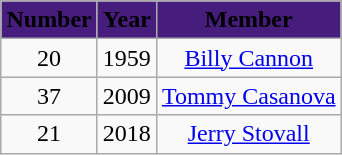<table style="margin: 1em auto 1em auto" class="wikitable sortable">
<tr>
<th style="background:#461d7c; text-align:center;"><span>Number</span></th>
<th style="background:#461d7c; text-align:center;"><span>Year</span></th>
<th style="background:#461d7c; text-align:center;"><span>Member</span></th>
</tr>
<tr style="text-align:center;">
<td>20</td>
<td>1959</td>
<td><a href='#'>Billy Cannon</a></td>
</tr>
<tr style="text-align:center;">
<td>37</td>
<td>2009</td>
<td><a href='#'>Tommy Casanova</a></td>
</tr>
<tr style="text-align:center;">
<td>21</td>
<td>2018</td>
<td><a href='#'>Jerry Stovall</a></td>
</tr>
</table>
